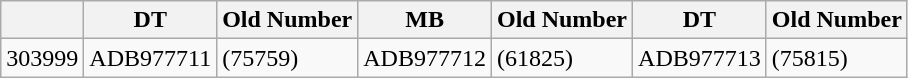<table class="wikitable">
<tr>
<th></th>
<th>DT</th>
<th>Old Number</th>
<th>MB</th>
<th>Old Number</th>
<th>DT</th>
<th>Old Number</th>
</tr>
<tr>
<td>303999</td>
<td>ADB977711</td>
<td>(75759)</td>
<td>ADB977712</td>
<td>(61825)</td>
<td>ADB977713</td>
<td>(75815)</td>
</tr>
</table>
